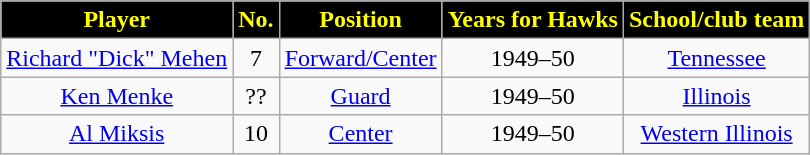<table class="wikitable sortable sortable" style="text-align:center">
<tr>
<th style="background:#000000;color:#FFFF00;">Player</th>
<th style="background:#000000;color:#FFFF00;">No.</th>
<th style="background:#000000;color:#FFFF00;">Position</th>
<th style="background:#000000;color:#FFFF00;">Years for Hawks</th>
<th style="background:#000000;color:#FFFF00;">School/club team</th>
</tr>
<tr>
<td><a href='#'>Richard "Dick" Mehen</a></td>
<td>7</td>
<td><a href='#'>Forward/Center</a></td>
<td>1949–50</td>
<td><a href='#'>Tennessee</a></td>
</tr>
<tr>
<td><a href='#'>Ken Menke</a></td>
<td>??</td>
<td><a href='#'>Guard</a></td>
<td>1949–50</td>
<td><a href='#'>Illinois</a></td>
</tr>
<tr>
<td><a href='#'>Al Miksis</a></td>
<td>10</td>
<td><a href='#'>Center</a></td>
<td>1949–50</td>
<td><a href='#'>Western Illinois</a></td>
</tr>
</table>
